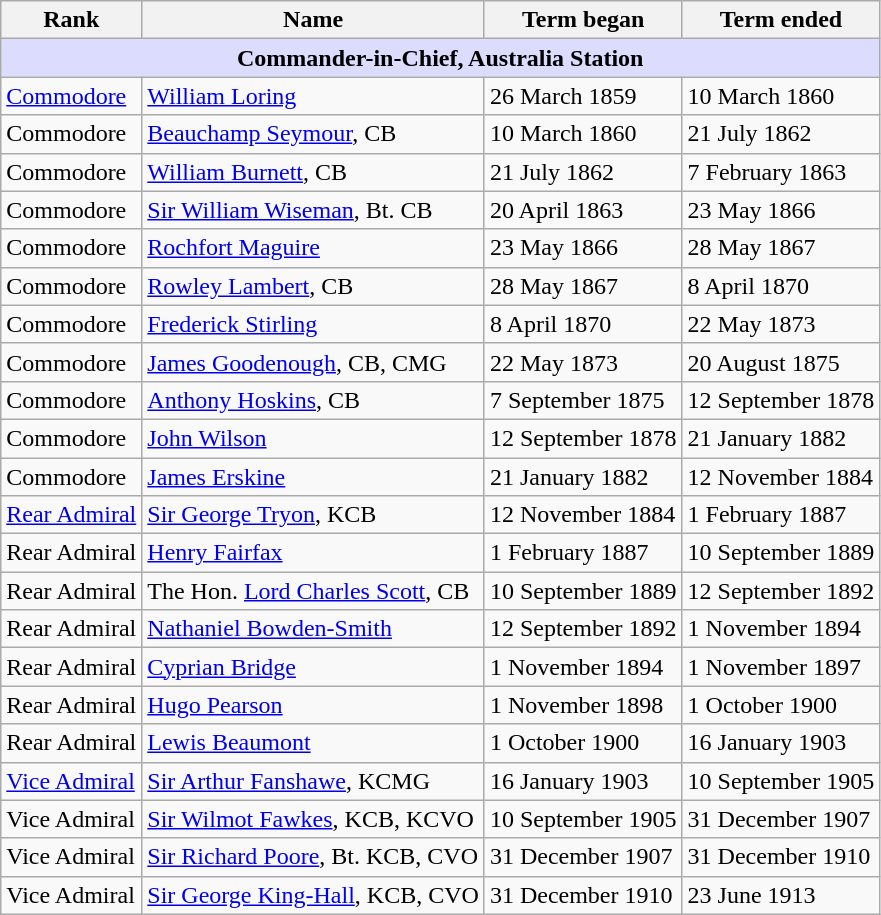<table class="wikitable">
<tr>
<th>Rank</th>
<th>Name</th>
<th>Term began</th>
<th>Term ended</th>
</tr>
<tr>
<td colspan="5" align="center" style="background:#dcdcfe;"><strong>Commander-in-Chief, Australia Station</strong></td>
</tr>
<tr>
<td><a href='#'>Commodore</a></td>
<td><a href='#'>William Loring</a></td>
<td>26 March 1859</td>
<td>10 March 1860</td>
</tr>
<tr>
<td>Commodore</td>
<td><a href='#'>Beauchamp Seymour</a>, CB</td>
<td>10 March 1860</td>
<td>21 July 1862</td>
</tr>
<tr>
<td>Commodore</td>
<td><a href='#'>William Burnett</a>, CB</td>
<td>21 July 1862</td>
<td>7 February 1863</td>
</tr>
<tr>
<td>Commodore</td>
<td><a href='#'>Sir William Wiseman</a>, Bt. CB</td>
<td>20 April 1863</td>
<td>23 May 1866</td>
</tr>
<tr>
<td>Commodore</td>
<td><a href='#'>Rochfort Maguire</a></td>
<td>23 May 1866</td>
<td>28 May 1867</td>
</tr>
<tr>
<td>Commodore</td>
<td><a href='#'>Rowley Lambert</a>, CB</td>
<td>28 May 1867</td>
<td>8 April 1870</td>
</tr>
<tr>
<td>Commodore</td>
<td><a href='#'>Frederick Stirling</a></td>
<td>8 April 1870</td>
<td>22 May 1873</td>
</tr>
<tr>
<td>Commodore</td>
<td><a href='#'>James Goodenough</a>, CB, CMG</td>
<td>22 May 1873</td>
<td>20 August 1875</td>
</tr>
<tr>
<td>Commodore</td>
<td><a href='#'>Anthony Hoskins</a>, CB</td>
<td>7 September 1875</td>
<td>12 September 1878</td>
</tr>
<tr>
<td>Commodore</td>
<td><a href='#'>John Wilson</a></td>
<td>12 September 1878</td>
<td>21 January 1882</td>
</tr>
<tr>
<td>Commodore</td>
<td><a href='#'>James Erskine</a></td>
<td>21 January 1882</td>
<td>12 November 1884</td>
</tr>
<tr>
<td><a href='#'>Rear Admiral</a></td>
<td><a href='#'>Sir George Tryon</a>, KCB</td>
<td>12 November 1884</td>
<td>1 February 1887</td>
</tr>
<tr>
<td>Rear Admiral</td>
<td><a href='#'>Henry Fairfax</a></td>
<td>1 February 1887</td>
<td>10 September 1889</td>
</tr>
<tr>
<td>Rear Admiral</td>
<td>The Hon. <a href='#'>Lord Charles Scott</a>, CB</td>
<td>10 September 1889</td>
<td>12 September 1892</td>
</tr>
<tr>
<td>Rear Admiral</td>
<td><a href='#'>Nathaniel Bowden-Smith</a></td>
<td>12 September 1892</td>
<td>1 November 1894</td>
</tr>
<tr>
<td>Rear Admiral</td>
<td><a href='#'>Cyprian Bridge</a></td>
<td>1 November 1894</td>
<td>1 November 1897</td>
</tr>
<tr>
<td>Rear Admiral</td>
<td><a href='#'>Hugo Pearson</a></td>
<td>1 November 1898</td>
<td>1 October 1900</td>
</tr>
<tr>
<td>Rear Admiral</td>
<td><a href='#'>Lewis Beaumont</a></td>
<td>1 October 1900</td>
<td>16 January 1903</td>
</tr>
<tr>
<td><a href='#'>Vice Admiral</a></td>
<td><a href='#'>Sir Arthur Fanshawe</a>, KCMG</td>
<td>16 January 1903</td>
<td>10 September 1905</td>
</tr>
<tr>
<td>Vice Admiral</td>
<td><a href='#'>Sir Wilmot Fawkes</a>, KCB, KCVO</td>
<td>10 September 1905</td>
<td>31 December 1907</td>
</tr>
<tr>
<td>Vice Admiral</td>
<td><a href='#'>Sir Richard Poore</a>, Bt. KCB, CVO</td>
<td>31 December 1907</td>
<td>31 December 1910</td>
</tr>
<tr>
<td>Vice Admiral</td>
<td><a href='#'>Sir George King-Hall</a>, KCB, CVO</td>
<td>31 December 1910</td>
<td>23 June 1913</td>
</tr>
</table>
